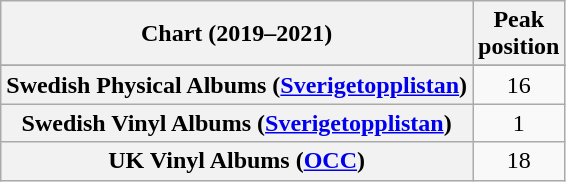<table class="wikitable sortable plainrowheaders" style="text-align:center">
<tr>
<th>Chart (2019–2021)</th>
<th>Peak<br>position</th>
</tr>
<tr>
</tr>
<tr>
</tr>
<tr>
<th scope="row">Swedish Physical Albums (<a href='#'>Sverigetopplistan</a>)</th>
<td>16</td>
</tr>
<tr>
<th scope="row">Swedish Vinyl Albums (<a href='#'>Sverigetopplistan</a>)</th>
<td>1</td>
</tr>
<tr>
<th scope="row">UK Vinyl Albums (<a href='#'>OCC</a>)</th>
<td>18</td>
</tr>
</table>
